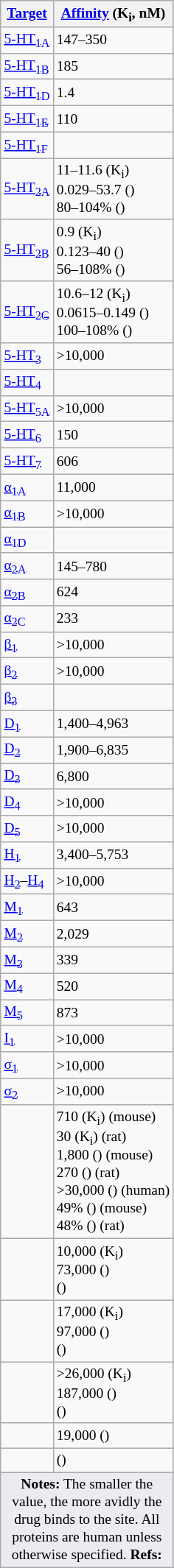<table class="wikitable floatleft" style="font-size:small;">
<tr>
<th><a href='#'>Target</a></th>
<th><a href='#'>Affinity</a> (K<sub>i</sub>, nM)</th>
</tr>
<tr>
<td><a href='#'>5-HT<sub>1A</sub></a></td>
<td>147–350</td>
</tr>
<tr>
<td><a href='#'>5-HT<sub>1B</sub></a></td>
<td>185</td>
</tr>
<tr>
<td><a href='#'>5-HT<sub>1D</sub></a></td>
<td>1.4</td>
</tr>
<tr>
<td><a href='#'>5-HT<sub>1E</sub></a></td>
<td>110</td>
</tr>
<tr>
<td><a href='#'>5-HT<sub>1F</sub></a></td>
<td></td>
</tr>
<tr>
<td><a href='#'>5-HT<sub>2A</sub></a></td>
<td>11–11.6 (K<sub>i</sub>)<br>0.029–53.7 ()<br>80–104% ()</td>
</tr>
<tr>
<td><a href='#'>5-HT<sub>2B</sub></a></td>
<td>0.9 (K<sub>i</sub>)<br>0.123–40 ()<br>56–108% ()</td>
</tr>
<tr>
<td><a href='#'>5-HT<sub>2C</sub></a></td>
<td>10.6–12 (K<sub>i</sub>)<br>0.0615–0.149 ()<br>100–108% ()</td>
</tr>
<tr>
<td><a href='#'>5-HT<sub>3</sub></a></td>
<td>>10,000</td>
</tr>
<tr>
<td><a href='#'>5-HT<sub>4</sub></a></td>
<td></td>
</tr>
<tr>
<td><a href='#'>5-HT<sub>5A</sub></a></td>
<td>>10,000</td>
</tr>
<tr>
<td><a href='#'>5-HT<sub>6</sub></a></td>
<td>150</td>
</tr>
<tr>
<td><a href='#'>5-HT<sub>7</sub></a></td>
<td>606</td>
</tr>
<tr>
<td><a href='#'>α<sub>1A</sub></a></td>
<td>11,000</td>
</tr>
<tr>
<td><a href='#'>α<sub>1B</sub></a></td>
<td>>10,000</td>
</tr>
<tr>
<td><a href='#'>α<sub>1D</sub></a></td>
<td></td>
</tr>
<tr>
<td><a href='#'>α<sub>2A</sub></a></td>
<td>145–780</td>
</tr>
<tr>
<td><a href='#'>α<sub>2B</sub></a></td>
<td>624</td>
</tr>
<tr>
<td><a href='#'>α<sub>2C</sub></a></td>
<td>233</td>
</tr>
<tr>
<td><a href='#'>β<sub>1</sub></a></td>
<td>>10,000</td>
</tr>
<tr>
<td><a href='#'>β<sub>2</sub></a></td>
<td>>10,000</td>
</tr>
<tr>
<td><a href='#'>β<sub>3</sub></a></td>
<td></td>
</tr>
<tr>
<td><a href='#'>D<sub>1</sub></a></td>
<td>1,400–4,963</td>
</tr>
<tr>
<td><a href='#'>D<sub>2</sub></a></td>
<td>1,900–6,835</td>
</tr>
<tr>
<td><a href='#'>D<sub>3</sub></a></td>
<td>6,800</td>
</tr>
<tr>
<td><a href='#'>D<sub>4</sub></a></td>
<td>>10,000</td>
</tr>
<tr>
<td><a href='#'>D<sub>5</sub></a></td>
<td>>10,000</td>
</tr>
<tr>
<td><a href='#'>H<sub>1</sub></a></td>
<td>3,400–5,753</td>
</tr>
<tr>
<td><a href='#'>H<sub>2</sub></a>–<a href='#'>H<sub>4</sub></a></td>
<td>>10,000</td>
</tr>
<tr>
<td><a href='#'>M<sub>1</sub></a></td>
<td>643</td>
</tr>
<tr>
<td><a href='#'>M<sub>2</sub></a></td>
<td>2,029</td>
</tr>
<tr>
<td><a href='#'>M<sub>3</sub></a></td>
<td>339</td>
</tr>
<tr>
<td><a href='#'>M<sub>4</sub></a></td>
<td>520</td>
</tr>
<tr>
<td><a href='#'>M<sub>5</sub></a></td>
<td>873</td>
</tr>
<tr>
<td><a href='#'>I<sub>1</sub></a></td>
<td>>10,000</td>
</tr>
<tr>
<td><a href='#'>σ<sub>1</sub></a></td>
<td>>10,000</td>
</tr>
<tr>
<td><a href='#'>σ<sub>2</sub></a></td>
<td>>10,000</td>
</tr>
<tr>
<td></td>
<td>710 (K<sub>i</sub>) (mouse)<br>30 (K<sub>i</sub>) (rat)<br>1,800 () (mouse)<br>270 () (rat)<br>>30,000 () (human)<br>49% () (mouse)<br>48% () (rat)</td>
</tr>
<tr>
<td></td>
<td>10,000 (K<sub>i</sub>)<br>73,000 ()<br> ()</td>
</tr>
<tr>
<td></td>
<td>17,000 (K<sub>i</sub>)<br>97,000 ()<br> ()</td>
</tr>
<tr>
<td></td>
<td>>26,000 (K<sub>i</sub>)<br>187,000 ()<br> ()</td>
</tr>
<tr>
<td></td>
<td>19,000 ()</td>
</tr>
<tr>
<td></td>
<td> ()</td>
</tr>
<tr class="sortbottom">
<td colspan="2" style="width: 1px; background-color:#eaecf0; text-align: center;"><strong>Notes:</strong> The smaller the value, the more avidly the drug binds to the site. All proteins are human unless otherwise specified. <strong>Refs:</strong> </td>
</tr>
</table>
